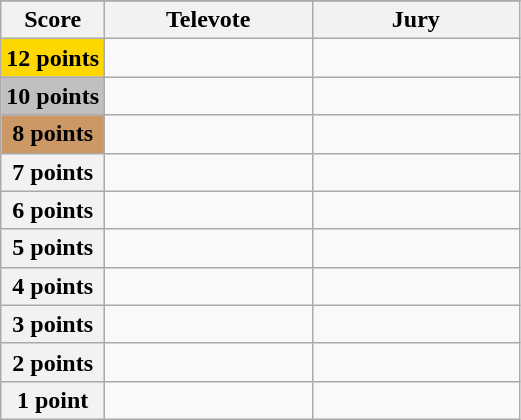<table class="wikitable">
<tr>
</tr>
<tr>
<th scope="col" width="20%">Score</th>
<th scope="col" width="40%">Televote</th>
<th scope="col" width="40%">Jury</th>
</tr>
<tr>
<th scope="row" style="background:gold">12 points</th>
<td></td>
<td></td>
</tr>
<tr>
<th scope="row" style="background:silver">10 points</th>
<td></td>
<td></td>
</tr>
<tr>
<th scope="row" style="background:#CC9966">8 points</th>
<td></td>
<td></td>
</tr>
<tr>
<th scope="row">7 points</th>
<td></td>
<td></td>
</tr>
<tr>
<th scope="row">6 points</th>
<td></td>
<td></td>
</tr>
<tr>
<th scope="row">5 points</th>
<td></td>
<td></td>
</tr>
<tr>
<th scope="row">4 points</th>
<td></td>
<td></td>
</tr>
<tr>
<th scope="row">3 points</th>
<td></td>
<td></td>
</tr>
<tr>
<th scope="row">2 points</th>
<td></td>
<td></td>
</tr>
<tr>
<th scope="row">1 point</th>
<td></td>
<td></td>
</tr>
</table>
